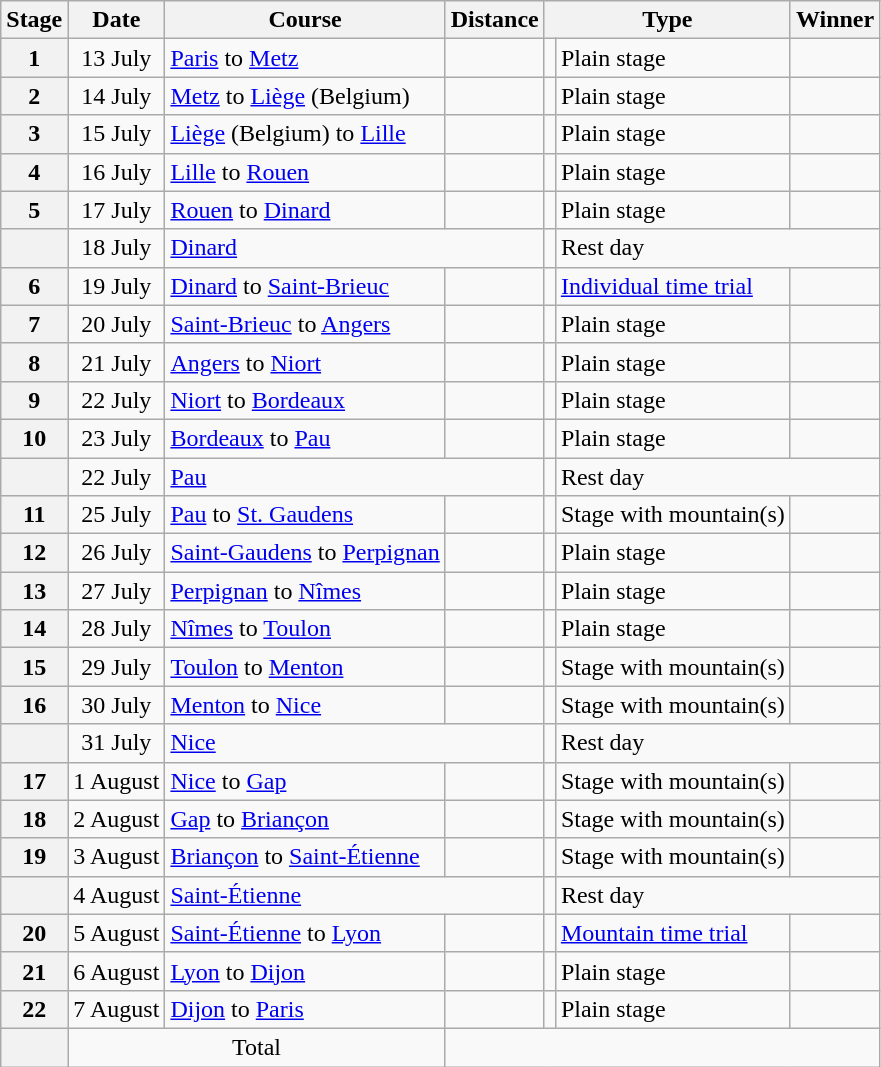<table class="wikitable">
<tr>
<th scope="col">Stage</th>
<th scope="col">Date</th>
<th scope="col">Course</th>
<th scope="col">Distance</th>
<th scope="col" colspan="2">Type</th>
<th scope="col">Winner</th>
</tr>
<tr>
<th scope="row">1</th>
<td style="text-align:center;">13 July</td>
<td><a href='#'>Paris</a> to <a href='#'>Metz</a></td>
<td style="text-align:center;"></td>
<td></td>
<td>Plain stage</td>
<td></td>
</tr>
<tr>
<th scope="row">2</th>
<td style="text-align:center;">14 July</td>
<td><a href='#'>Metz</a> to <a href='#'>Liège</a> (Belgium)</td>
<td style="text-align:center;"></td>
<td></td>
<td>Plain stage</td>
<td></td>
</tr>
<tr>
<th scope="row">3</th>
<td style="text-align:center;">15 July</td>
<td><a href='#'>Liège</a> (Belgium) to <a href='#'>Lille</a></td>
<td style="text-align:center;"></td>
<td></td>
<td>Plain stage</td>
<td></td>
</tr>
<tr>
<th scope="row">4</th>
<td style="text-align:center;">16 July</td>
<td><a href='#'>Lille</a> to <a href='#'>Rouen</a></td>
<td style="text-align:center;"></td>
<td></td>
<td>Plain stage</td>
<td></td>
</tr>
<tr>
<th scope="row">5</th>
<td style="text-align:center;">17 July</td>
<td><a href='#'>Rouen</a> to <a href='#'>Dinard</a></td>
<td style="text-align:center;"></td>
<td></td>
<td>Plain stage</td>
<td></td>
</tr>
<tr>
<th scope="row"></th>
<td style="text-align:center;">18 July</td>
<td colspan="2"><a href='#'>Dinard</a></td>
<td></td>
<td colspan="2">Rest day</td>
</tr>
<tr>
<th scope="row">6</th>
<td style="text-align:center;">19 July</td>
<td><a href='#'>Dinard</a> to <a href='#'>Saint-Brieuc</a></td>
<td style="text-align:center;"></td>
<td></td>
<td><a href='#'>Individual time trial</a></td>
<td></td>
</tr>
<tr>
<th scope="row">7</th>
<td style="text-align:center;">20 July</td>
<td><a href='#'>Saint-Brieuc</a> to <a href='#'>Angers</a></td>
<td style="text-align:center;"></td>
<td></td>
<td>Plain stage</td>
<td></td>
</tr>
<tr>
<th scope="row">8</th>
<td style="text-align:center;">21 July</td>
<td><a href='#'>Angers</a> to <a href='#'>Niort</a></td>
<td style="text-align:center;"></td>
<td></td>
<td>Plain stage</td>
<td></td>
</tr>
<tr>
<th scope="row">9</th>
<td style="text-align:center;">22 July</td>
<td><a href='#'>Niort</a> to <a href='#'>Bordeaux</a></td>
<td style="text-align:center;"></td>
<td></td>
<td>Plain stage</td>
<td></td>
</tr>
<tr>
<th scope="row">10</th>
<td style="text-align:center;">23 July</td>
<td><a href='#'>Bordeaux</a> to <a href='#'>Pau</a></td>
<td style="text-align:center;"></td>
<td></td>
<td>Plain stage</td>
<td></td>
</tr>
<tr>
<th scope="row"></th>
<td style="text-align:center;">22 July</td>
<td colspan="2"><a href='#'>Pau</a></td>
<td></td>
<td colspan="2">Rest day</td>
</tr>
<tr>
<th scope="row">11</th>
<td style="text-align:center;">25 July</td>
<td><a href='#'>Pau</a> to <a href='#'>St. Gaudens</a></td>
<td style="text-align:center;"></td>
<td></td>
<td>Stage with mountain(s)</td>
<td></td>
</tr>
<tr>
<th scope="row">12</th>
<td style="text-align:center;">26 July</td>
<td><a href='#'>Saint-Gaudens</a> to <a href='#'>Perpignan</a></td>
<td style="text-align:center;"></td>
<td></td>
<td>Plain stage</td>
<td></td>
</tr>
<tr>
<th scope="row">13</th>
<td style="text-align:center;">27 July</td>
<td><a href='#'>Perpignan</a> to <a href='#'>Nîmes</a></td>
<td style="text-align:center;"></td>
<td></td>
<td>Plain stage</td>
<td></td>
</tr>
<tr>
<th scope="row">14</th>
<td style="text-align:center;">28 July</td>
<td><a href='#'>Nîmes</a> to <a href='#'>Toulon</a></td>
<td style="text-align:center;"></td>
<td></td>
<td>Plain stage</td>
<td></td>
</tr>
<tr>
<th scope="row">15</th>
<td style="text-align:center;">29 July</td>
<td><a href='#'>Toulon</a> to <a href='#'>Menton</a></td>
<td style="text-align:center;"></td>
<td></td>
<td>Stage with mountain(s)</td>
<td></td>
</tr>
<tr>
<th scope="row">16</th>
<td style="text-align:center;">30 July</td>
<td><a href='#'>Menton</a> to <a href='#'>Nice</a></td>
<td style="text-align:center;"></td>
<td></td>
<td>Stage with mountain(s)</td>
<td></td>
</tr>
<tr>
<th scope="row"></th>
<td style="text-align:center;">31 July</td>
<td colspan="2"><a href='#'>Nice</a></td>
<td></td>
<td colspan="2">Rest day</td>
</tr>
<tr>
<th scope="row">17</th>
<td style="text-align:center;">1 August</td>
<td><a href='#'>Nice</a> to <a href='#'>Gap</a></td>
<td style="text-align:center;"></td>
<td></td>
<td>Stage with mountain(s)</td>
<td></td>
</tr>
<tr>
<th scope="row">18</th>
<td style="text-align:center;">2 August</td>
<td><a href='#'>Gap</a> to <a href='#'>Briançon</a></td>
<td style="text-align:center;"></td>
<td></td>
<td>Stage with mountain(s)</td>
<td></td>
</tr>
<tr>
<th scope="row">19</th>
<td style="text-align:center;">3 August</td>
<td><a href='#'>Briançon</a> to <a href='#'>Saint-Étienne</a></td>
<td style="text-align:center;"></td>
<td></td>
<td>Stage with mountain(s)</td>
<td></td>
</tr>
<tr>
<th scope="row"></th>
<td style="text-align:center;">4 August</td>
<td colspan="2"><a href='#'>Saint-Étienne</a></td>
<td></td>
<td colspan="2">Rest day</td>
</tr>
<tr>
<th scope="row">20</th>
<td style="text-align:center;">5 August</td>
<td><a href='#'>Saint-Étienne</a> to <a href='#'>Lyon</a></td>
<td></td>
<td></td>
<td><a href='#'>Mountain time trial</a></td>
<td></td>
</tr>
<tr>
<th scope="row">21</th>
<td style="text-align:center;">6 August</td>
<td><a href='#'>Lyon</a> to <a href='#'>Dijon</a></td>
<td style="text-align:center;"></td>
<td></td>
<td>Plain stage</td>
<td></td>
</tr>
<tr>
<th scope="row">22</th>
<td style="text-align:center;">7 August</td>
<td><a href='#'>Dijon</a> to <a href='#'>Paris</a></td>
<td style="text-align:center;"></td>
<td></td>
<td>Plain stage</td>
<td></td>
</tr>
<tr>
<th scope="row"></th>
<td colspan="2" style="text-align:center">Total</td>
<td colspan="4" style="text-align:center"></td>
</tr>
</table>
